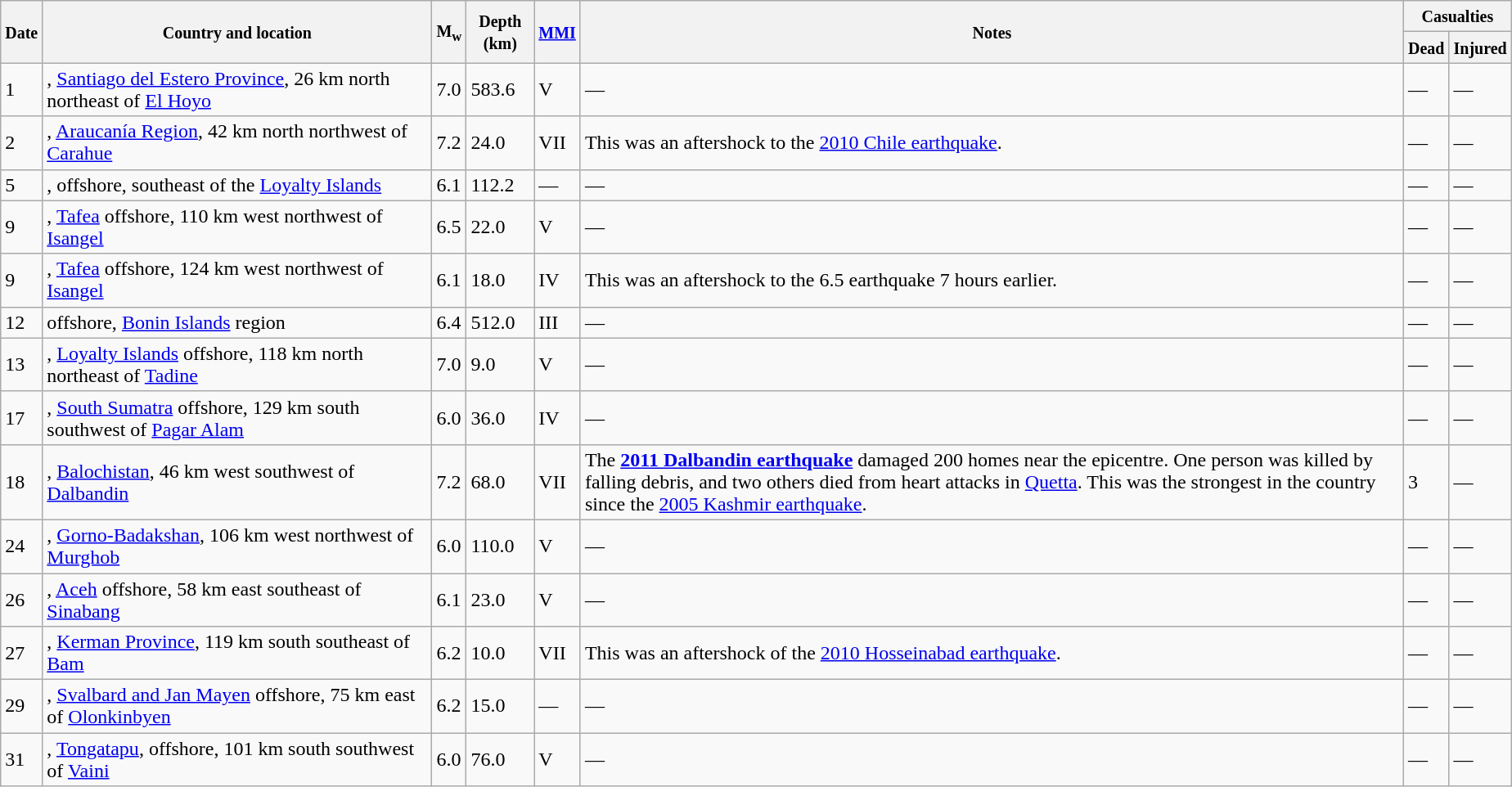<table class="wikitable sortable" style="border:1px black; margin-left:1em;">
<tr>
<th rowspan="2"><small>Date</small></th>
<th rowspan="2" style="width: 310px"><small>Country and location</small></th>
<th rowspan="2"><small>M<sub>w</sub></small></th>
<th rowspan="2"><small>Depth (km)</small></th>
<th rowspan="2"><small><a href='#'>MMI</a></small></th>
<th rowspan="2" class="unsortable"><small>Notes</small></th>
<th colspan="2"><small>Casualties</small></th>
</tr>
<tr>
<th><small>Dead</small></th>
<th><small>Injured</small></th>
</tr>
<tr>
<td>1</td>
<td>, <a href='#'>Santiago del Estero Province</a>, 26 km north northeast of <a href='#'>El Hoyo</a></td>
<td>7.0</td>
<td>583.6</td>
<td>V</td>
<td>—</td>
<td>—</td>
<td>—</td>
</tr>
<tr>
<td>2</td>
<td>, <a href='#'>Araucanía Region</a>, 42 km north northwest of <a href='#'>Carahue</a></td>
<td>7.2</td>
<td>24.0</td>
<td>VII</td>
<td>This was an aftershock to the <a href='#'>2010 Chile earthquake</a>.</td>
<td>—</td>
<td>—</td>
</tr>
<tr>
<td>5</td>
<td>, offshore, southeast of the <a href='#'>Loyalty Islands</a></td>
<td>6.1</td>
<td>112.2</td>
<td>—</td>
<td>—</td>
<td>—</td>
<td>—</td>
</tr>
<tr>
<td>9</td>
<td>, <a href='#'>Tafea</a> offshore, 110 km west northwest of <a href='#'>Isangel</a></td>
<td>6.5</td>
<td>22.0</td>
<td>V</td>
<td>—</td>
<td>—</td>
<td>—</td>
</tr>
<tr>
<td>9</td>
<td>, <a href='#'>Tafea</a> offshore, 124 km west northwest of <a href='#'>Isangel</a></td>
<td>6.1</td>
<td>18.0</td>
<td>IV</td>
<td>This was an aftershock to the 6.5 earthquake 7 hours earlier.</td>
<td>—</td>
<td>—</td>
</tr>
<tr>
<td>12</td>
<td> offshore, <a href='#'>Bonin Islands</a> region</td>
<td>6.4</td>
<td>512.0</td>
<td>III</td>
<td>—</td>
<td>—</td>
<td>—</td>
</tr>
<tr>
<td>13</td>
<td>, <a href='#'>Loyalty Islands</a> offshore, 118 km north northeast of <a href='#'>Tadine</a></td>
<td>7.0</td>
<td>9.0</td>
<td>V</td>
<td>—</td>
<td>—</td>
<td>—</td>
</tr>
<tr>
<td>17</td>
<td>, <a href='#'>South Sumatra</a> offshore, 129 km south southwest of <a href='#'>Pagar Alam</a></td>
<td>6.0</td>
<td>36.0</td>
<td>IV</td>
<td>—</td>
<td>—</td>
<td>—</td>
</tr>
<tr>
<td>18</td>
<td>, <a href='#'>Balochistan</a>, 46 km west southwest of <a href='#'>Dalbandin</a></td>
<td>7.2</td>
<td>68.0</td>
<td>VII</td>
<td>The <strong><a href='#'>2011 Dalbandin earthquake</a></strong> damaged 200 homes near the epicentre. One person was killed by falling debris, and two others died from heart attacks in <a href='#'>Quetta</a>. This was the strongest in the country since the <a href='#'>2005 Kashmir earthquake</a>.</td>
<td>3</td>
<td>—</td>
</tr>
<tr>
<td>24</td>
<td>, <a href='#'>Gorno-Badakshan</a>, 106 km west northwest of <a href='#'>Murghob</a></td>
<td>6.0</td>
<td>110.0</td>
<td>V</td>
<td>—</td>
<td>—</td>
<td>—</td>
</tr>
<tr>
<td>26</td>
<td>, <a href='#'>Aceh</a> offshore, 58 km east southeast of <a href='#'>Sinabang</a></td>
<td>6.1</td>
<td>23.0</td>
<td>V</td>
<td>—</td>
<td>—</td>
<td>—</td>
</tr>
<tr>
<td>27</td>
<td>, <a href='#'>Kerman Province</a>, 119 km south southeast of <a href='#'>Bam</a></td>
<td>6.2</td>
<td>10.0</td>
<td>VII</td>
<td>This was an aftershock of the <a href='#'>2010 Hosseinabad earthquake</a>.</td>
<td>—</td>
<td>—</td>
</tr>
<tr>
<td>29</td>
<td>, <a href='#'>Svalbard and Jan Mayen</a> offshore, 75 km east of <a href='#'>Olonkinbyen</a></td>
<td>6.2</td>
<td>15.0</td>
<td>—</td>
<td>—</td>
<td>—</td>
<td>—</td>
</tr>
<tr>
<td>31</td>
<td>, <a href='#'>Tongatapu</a>, offshore, 101 km south southwest of <a href='#'>Vaini</a></td>
<td>6.0</td>
<td>76.0</td>
<td>V</td>
<td>—</td>
<td>—</td>
<td>—</td>
</tr>
</table>
